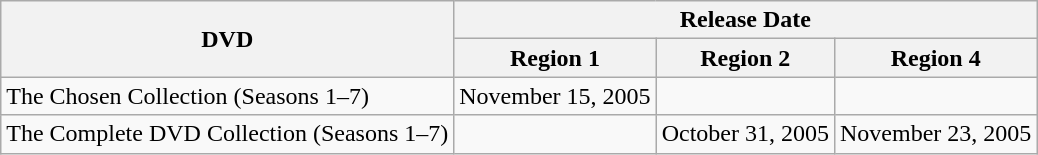<table class="wikitable">
<tr>
<th rowspan="2">DVD</th>
<th colspan="3">Release Date</th>
</tr>
<tr>
<th>Region 1</th>
<th>Region 2</th>
<th>Region 4</th>
</tr>
<tr>
<td>The Chosen Collection (Seasons 1–7)</td>
<td>November 15, 2005</td>
<td align="center"></td>
</tr>
<tr>
<td>The Complete DVD Collection (Seasons 1–7)</td>
<td align="center"></td>
<td>October 31, 2005</td>
<td>November 23, 2005</td>
</tr>
</table>
